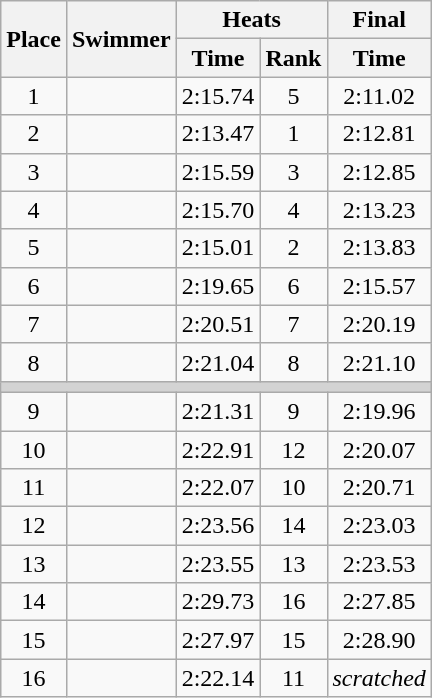<table class="wikitable" style="text-align:center;">
<tr>
<th rowspan="2">Place</th>
<th rowspan="2">Swimmer</th>
<th colspan="2">Heats</th>
<th>Final</th>
</tr>
<tr>
<th>Time</th>
<th>Rank</th>
<th>Time</th>
</tr>
<tr>
<td>1</td>
<td align=left></td>
<td>2:15.74</td>
<td>5</td>
<td>2:11.02</td>
</tr>
<tr>
<td>2</td>
<td align=left></td>
<td>2:13.47</td>
<td>1</td>
<td>2:12.81</td>
</tr>
<tr>
<td>3</td>
<td align=left></td>
<td>2:15.59</td>
<td>3</td>
<td>2:12.85</td>
</tr>
<tr>
<td>4</td>
<td align=left></td>
<td>2:15.70</td>
<td>4</td>
<td>2:13.23</td>
</tr>
<tr>
<td>5</td>
<td align=left></td>
<td>2:15.01</td>
<td>2</td>
<td>2:13.83</td>
</tr>
<tr>
<td>6</td>
<td align=left></td>
<td>2:19.65</td>
<td>6</td>
<td>2:15.57</td>
</tr>
<tr>
<td>7</td>
<td align=left></td>
<td>2:20.51</td>
<td>7</td>
<td>2:20.19</td>
</tr>
<tr>
<td>8</td>
<td align=left></td>
<td>2:21.04</td>
<td>8</td>
<td>2:21.10</td>
</tr>
<tr>
<td colspan=5 bgcolor=lightgray></td>
</tr>
<tr>
<td>9</td>
<td align="left"></td>
<td>2:21.31</td>
<td>9</td>
<td>2:19.96</td>
</tr>
<tr>
<td>10</td>
<td align="left"></td>
<td>2:22.91</td>
<td>12</td>
<td>2:20.07</td>
</tr>
<tr>
<td>11</td>
<td align="left"></td>
<td>2:22.07</td>
<td>10</td>
<td>2:20.71</td>
</tr>
<tr>
<td>12</td>
<td align="left"></td>
<td>2:23.56</td>
<td>14</td>
<td>2:23.03</td>
</tr>
<tr>
<td>13</td>
<td align="left"></td>
<td>2:23.55</td>
<td>13</td>
<td>2:23.53</td>
</tr>
<tr>
<td>14</td>
<td align="left"></td>
<td>2:29.73</td>
<td>16</td>
<td>2:27.85</td>
</tr>
<tr>
<td>15</td>
<td align="left"></td>
<td>2:27.97</td>
<td>15</td>
<td>2:28.90</td>
</tr>
<tr>
<td>16</td>
<td align="left"></td>
<td>2:22.14</td>
<td>11</td>
<td><em>scratched</em></td>
</tr>
</table>
